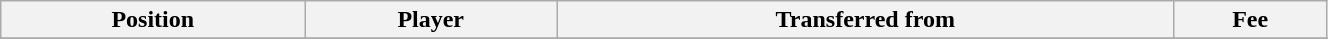<table class="wikitable sortable" style="width:70%; text-align:center; font-size:100%; text-align:left;">
<tr>
<th>Position</th>
<th>Player</th>
<th>Transferred from</th>
<th>Fee</th>
</tr>
<tr>
</tr>
</table>
